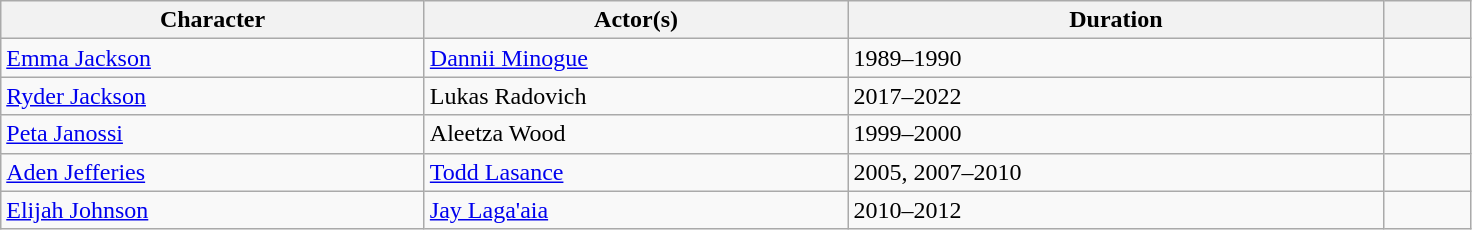<table class=wikitable>
<tr>
<th width=275>Character</th>
<th width=275>Actor(s)</th>
<th width=350>Duration</th>
<th width=50 class=unsortable></th>
</tr>
<tr>
<td><a href='#'>Emma Jackson</a></td>
<td><a href='#'>Dannii Minogue</a></td>
<td>1989–1990</td>
<td></td>
</tr>
<tr>
<td><a href='#'>Ryder Jackson</a></td>
<td>Lukas Radovich</td>
<td>2017–2022</td>
<td></td>
</tr>
<tr>
<td><a href='#'>Peta Janossi</a></td>
<td>Aleetza Wood</td>
<td>1999–2000</td>
<td></td>
</tr>
<tr>
<td><a href='#'>Aden Jefferies</a></td>
<td><a href='#'>Todd Lasance</a></td>
<td>2005, 2007–2010</td>
<td></td>
</tr>
<tr>
<td><a href='#'>Elijah Johnson</a></td>
<td><a href='#'>Jay Laga'aia</a></td>
<td>2010–2012</td>
<td></td>
</tr>
</table>
